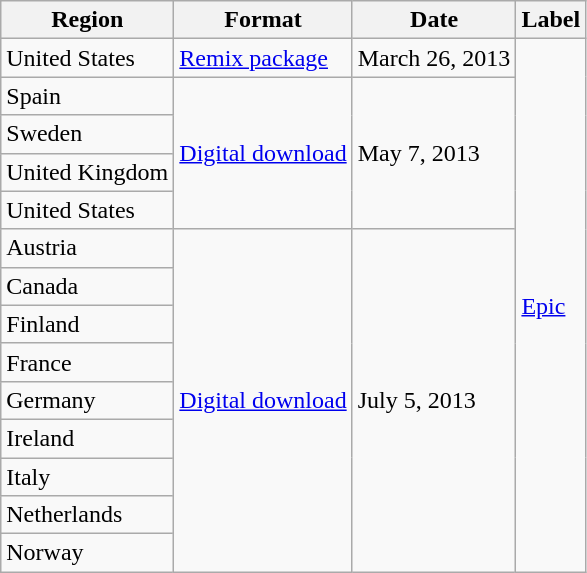<table class="wikitable">
<tr>
<th>Region</th>
<th>Format</th>
<th>Date</th>
<th>Label</th>
</tr>
<tr>
<td>United States</td>
<td><a href='#'>Remix package</a></td>
<td>March 26, 2013</td>
<td rowspan="14"><a href='#'>Epic</a></td>
</tr>
<tr>
<td>Spain</td>
<td rowspan="4"><a href='#'>Digital download</a></td>
<td rowspan="4">May 7, 2013</td>
</tr>
<tr>
<td>Sweden</td>
</tr>
<tr>
<td>United Kingdom</td>
</tr>
<tr>
<td>United States</td>
</tr>
<tr>
<td>Austria</td>
<td rowspan="9"><a href='#'>Digital download</a></td>
<td rowspan="9">July 5, 2013</td>
</tr>
<tr>
<td>Canada</td>
</tr>
<tr>
<td>Finland</td>
</tr>
<tr>
<td>France</td>
</tr>
<tr>
<td>Germany</td>
</tr>
<tr>
<td>Ireland</td>
</tr>
<tr>
<td>Italy</td>
</tr>
<tr>
<td>Netherlands</td>
</tr>
<tr>
<td>Norway</td>
</tr>
</table>
